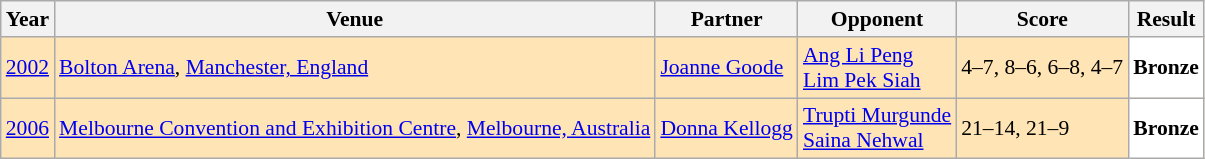<table class="sortable wikitable" style="font-size: 90%;">
<tr>
<th>Year</th>
<th>Venue</th>
<th>Partner</th>
<th>Opponent</th>
<th>Score</th>
<th>Result</th>
</tr>
<tr style="background:#FFE4B5">
<td align="center"><a href='#'>2002</a></td>
<td align="left"><a href='#'>Bolton Arena</a>, <a href='#'>Manchester, England</a></td>
<td align="left"> <a href='#'>Joanne Goode</a></td>
<td align="left"> <a href='#'>Ang Li Peng</a> <br>  <a href='#'>Lim Pek Siah</a></td>
<td align="left">4–7, 8–6, 6–8, 4–7</td>
<td style="text-align:left; background:white"> <strong>Bronze</strong></td>
</tr>
<tr style="background:#FFE4B5">
<td align="center"><a href='#'>2006</a></td>
<td align="left"><a href='#'>Melbourne Convention and Exhibition Centre</a>, <a href='#'>Melbourne, Australia</a></td>
<td align="left"> <a href='#'>Donna Kellogg</a></td>
<td align="left"> <a href='#'>Trupti Murgunde</a> <br>  <a href='#'>Saina Nehwal</a></td>
<td align="left">21–14, 21–9</td>
<td style="text-align:left; background:white"> <strong>Bronze</strong></td>
</tr>
</table>
